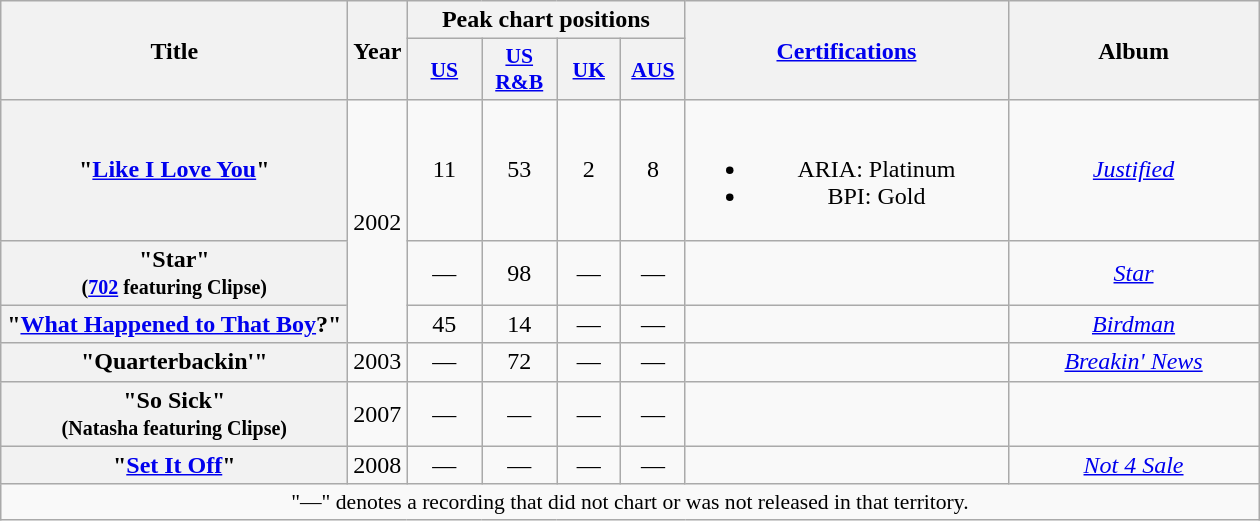<table class="wikitable plainrowheaders" style="text-align:center;">
<tr>
<th scope="col" rowspan="2" style="width:14em;">Title</th>
<th scope="col" rowspan="2" style="width:1em;">Year</th>
<th scope="col" colspan="4">Peak chart positions</th>
<th scope="col" rowspan="2" style="width:13em;"><a href='#'>Certifications</a></th>
<th scope="col" rowspan="2" style="width:10em;">Album</th>
</tr>
<tr>
<th scope="col" style="width:3em;font-size:90%;"><a href='#'>US</a><br></th>
<th scope="col" style="width:3em;font-size:90%;"><a href='#'>US<br>R&B</a><br></th>
<th scope="col" style="width:2.5em;font-size:90%;"><a href='#'>UK</a><br></th>
<th scope="col" style="width:2.5em;font-size:90%;"><a href='#'>AUS</a><br></th>
</tr>
<tr>
<th scope="row">"<a href='#'>Like I Love You</a>"<br></th>
<td rowspan="3">2002</td>
<td>11</td>
<td>53</td>
<td>2</td>
<td>8</td>
<td><br><ul><li>ARIA: Platinum</li><li>BPI: Gold</li></ul></td>
<td><em><a href='#'>Justified</a></em></td>
</tr>
<tr>
<th scope="row">"Star"<br><small>(<a href='#'>702</a> featuring Clipse)</small></th>
<td>—</td>
<td>98</td>
<td>—</td>
<td>—</td>
<td></td>
<td><em><a href='#'>Star</a></em></td>
</tr>
<tr>
<th scope="row">"<a href='#'>What Happened to That Boy</a>?"<br></th>
<td>45</td>
<td>14</td>
<td>—</td>
<td>—</td>
<td></td>
<td><em><a href='#'>Birdman</a></em></td>
</tr>
<tr>
<th scope="row">"Quarterbackin'"<br></th>
<td>2003</td>
<td>—</td>
<td>72</td>
<td>—</td>
<td>—</td>
<td></td>
<td><em><a href='#'>Breakin' News</a></em></td>
</tr>
<tr>
<th scope="row">"So Sick"<br><small>(Natasha featuring Clipse)</small></th>
<td>2007</td>
<td>—</td>
<td>—</td>
<td>—</td>
<td>—</td>
<td></td>
<td></td>
</tr>
<tr>
<th scope="row">"<a href='#'>Set It Off</a>"<br></th>
<td>2008</td>
<td>—</td>
<td>—</td>
<td>—</td>
<td>—</td>
<td></td>
<td><em><a href='#'>Not 4 Sale</a></em></td>
</tr>
<tr>
<td colspan="8" style="font-size:90%">"—" denotes a recording that did not chart or was not released in that territory.</td>
</tr>
</table>
